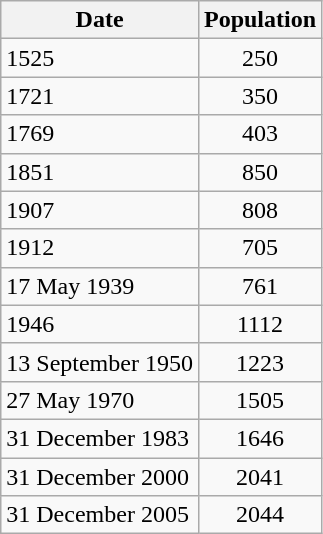<table class="wikitable">
<tr>
<th>Date</th>
<th>Population</th>
</tr>
<tr>
<td>1525</td>
<td align="center">250</td>
</tr>
<tr>
<td>1721</td>
<td align="center">350</td>
</tr>
<tr>
<td>1769</td>
<td align="center">403</td>
</tr>
<tr>
<td>1851</td>
<td align="center">850</td>
</tr>
<tr>
<td>1907</td>
<td align="center">808</td>
</tr>
<tr>
<td>1912</td>
<td align="center">705</td>
</tr>
<tr>
<td>17 May 1939</td>
<td align="center">761</td>
</tr>
<tr>
<td>1946</td>
<td align="center">1112</td>
</tr>
<tr>
<td>13 September 1950</td>
<td align="center">1223</td>
</tr>
<tr>
<td>27 May 1970</td>
<td align="center">1505</td>
</tr>
<tr>
<td>31 December 1983</td>
<td align="center">1646</td>
</tr>
<tr>
<td>31 December 2000</td>
<td align="center">2041</td>
</tr>
<tr>
<td>31 December 2005</td>
<td align="center">2044</td>
</tr>
</table>
